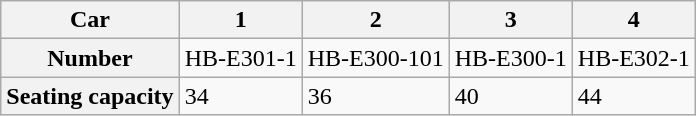<table class="wikitable">
<tr>
<th>Car</th>
<th>1</th>
<th>2</th>
<th>3</th>
<th>4</th>
</tr>
<tr>
<th>Number</th>
<td>HB-E301-1</td>
<td>HB-E300-101</td>
<td>HB-E300-1</td>
<td>HB-E302-1</td>
</tr>
<tr>
<th>Seating capacity</th>
<td>34</td>
<td>36</td>
<td>40</td>
<td>44</td>
</tr>
</table>
